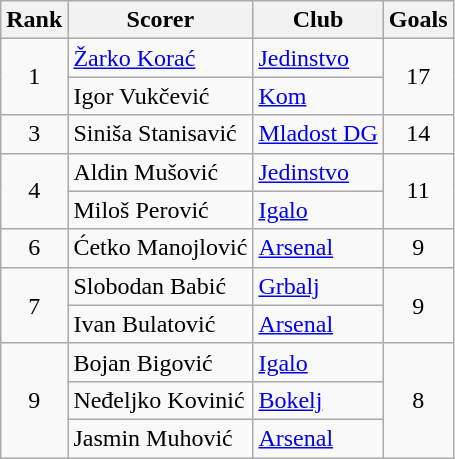<table class="wikitable">
<tr>
<th>Rank</th>
<th>Scorer</th>
<th>Club</th>
<th>Goals</th>
</tr>
<tr>
<td rowspan="2" align="center">1</td>
<td> <a href='#'>Žarko Korać</a></td>
<td><a href='#'>Jedinstvo</a></td>
<td rowspan="2" align="center">17</td>
</tr>
<tr>
<td> Igor Vukčević</td>
<td><a href='#'>Kom</a></td>
</tr>
<tr>
<td rowspan="1" align="center">3</td>
<td> Siniša Stanisavić</td>
<td><a href='#'>Mladost DG</a></td>
<td rowspan="1" align="center">14</td>
</tr>
<tr>
<td rowspan="2" align="center">4</td>
<td> Aldin Mušović</td>
<td><a href='#'>Jedinstvo</a></td>
<td rowspan="2" align="center">11</td>
</tr>
<tr>
<td> Miloš Perović</td>
<td><a href='#'>Igalo</a></td>
</tr>
<tr>
<td rowspan="1" align="center">6</td>
<td> Ćetko Manojlović</td>
<td><a href='#'>Arsenal</a></td>
<td rowspan="1" align="center">9</td>
</tr>
<tr>
<td rowspan="2" align="center">7</td>
<td> Slobodan Babić</td>
<td><a href='#'>Grbalj</a></td>
<td rowspan="2" align="center">9</td>
</tr>
<tr>
<td> Ivan Bulatović</td>
<td><a href='#'>Arsenal</a></td>
</tr>
<tr>
<td rowspan="3" align="center">9</td>
<td> Bojan Bigović</td>
<td><a href='#'>Igalo</a></td>
<td rowspan="3" align="center">8</td>
</tr>
<tr>
<td> Neđeljko Kovinić</td>
<td><a href='#'>Bokelj</a></td>
</tr>
<tr>
<td> Jasmin Muhović</td>
<td><a href='#'>Arsenal</a></td>
</tr>
</table>
